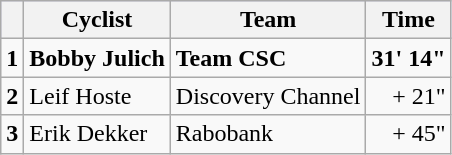<table class="wikitable">
<tr style="background:#ccccff;">
<th></th>
<th>Cyclist</th>
<th>Team</th>
<th>Time</th>
</tr>
<tr>
<td><strong>1</strong></td>
<td><strong>Bobby Julich</strong></td>
<td><strong>Team CSC</strong></td>
<td align="right"><strong>31' 14"</strong></td>
</tr>
<tr>
<td><strong>2</strong></td>
<td>Leif Hoste</td>
<td>Discovery Channel</td>
<td align="right">+ 21"</td>
</tr>
<tr>
<td><strong>3</strong></td>
<td>Erik Dekker</td>
<td>Rabobank</td>
<td align="right">+ 45"</td>
</tr>
</table>
